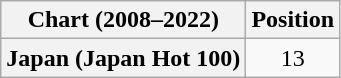<table class="wikitable plainrowheaders" style="text-align:center">
<tr>
<th scope="col">Chart (2008–2022)</th>
<th scope="col">Position</th>
</tr>
<tr>
<th scope="row">Japan (Japan Hot 100)</th>
<td>13</td>
</tr>
</table>
